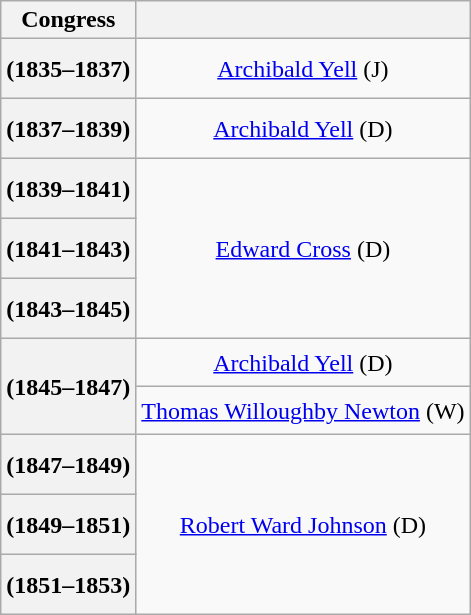<table class=wikitable style="text-align:center">
<tr>
<th scope="col">Congress</th>
<th scope="col"></th>
</tr>
<tr style="height:2.5em">
<th scope="row"> (1835–1837)</th>
<td><a href='#'>Archibald Yell</a> (J)</td>
</tr>
<tr style="height:2.5em">
<th scope="row"> (1837–1839)</th>
<td><a href='#'>Archibald Yell</a> (D)</td>
</tr>
<tr style="height:2.5em">
<th scope="row"> (1839–1841)</th>
<td rowspan=3 ><a href='#'>Edward Cross</a> (D)</td>
</tr>
<tr style="height:2.5em">
<th scope="row"> (1841–1843)</th>
</tr>
<tr style="height:2.5em">
<th scope="row"> (1843–1845)</th>
</tr>
<tr style="height:2em">
<th scope="row" rowspan=2> (1845–1847)</th>
<td><a href='#'>Archibald Yell</a> (D)</td>
</tr>
<tr style="height:2em">
<td><a href='#'>Thomas Willoughby Newton</a> (W)</td>
</tr>
<tr style="height:2.5em">
<th scope="row"> (1847–1849)</th>
<td rowspan=3 ><a href='#'>Robert Ward Johnson</a> (D)</td>
</tr>
<tr style="height:2.5em">
<th scope="row"> (1849–1851)</th>
</tr>
<tr style="height:2.5em">
<th scope="row"> (1851–1853)</th>
</tr>
</table>
